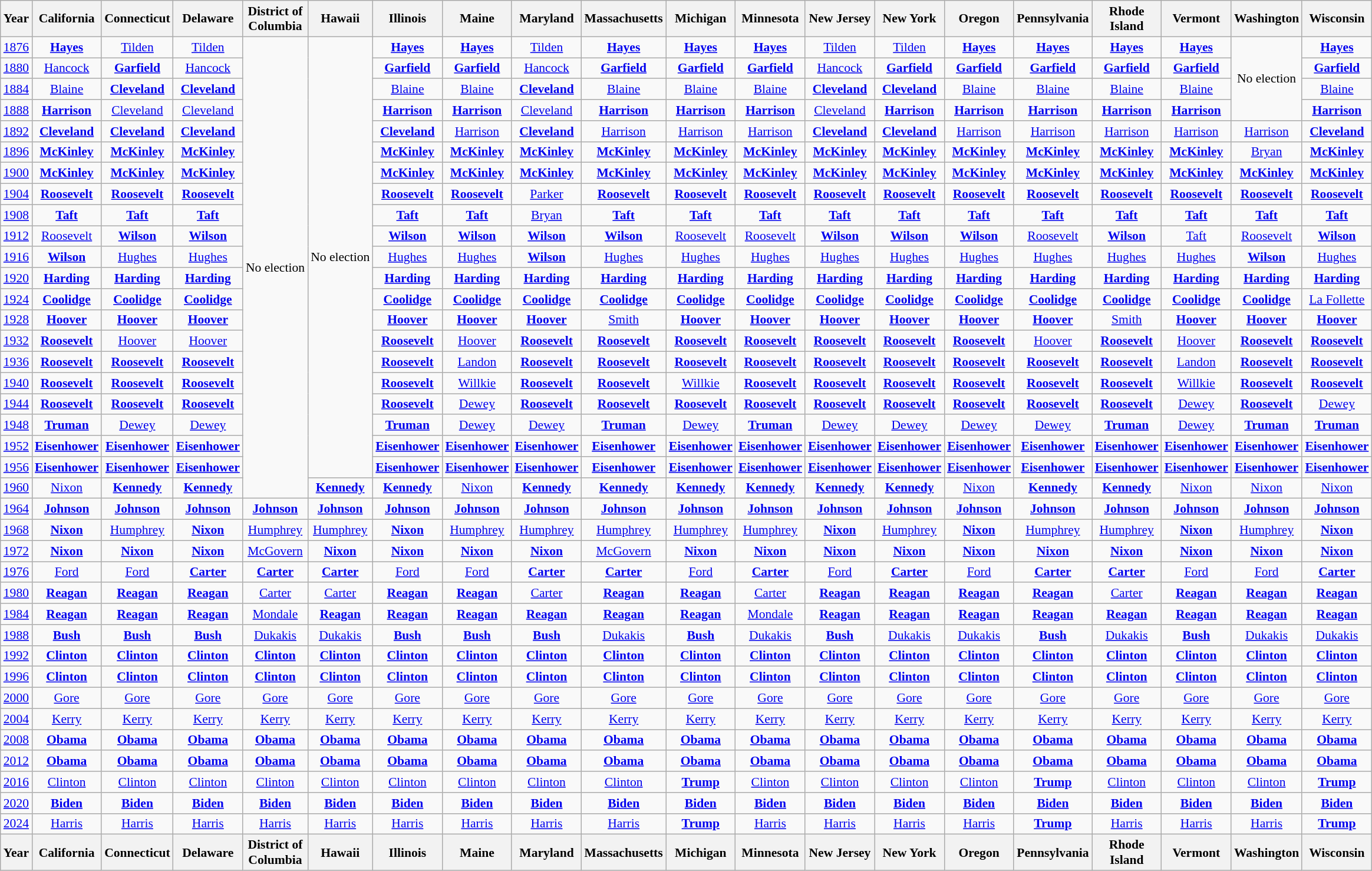<table class="wikitable" style="text-align:center; font-size:90%;">
<tr>
<th>Year</th>
<th>California</th>
<th>Connecticut</th>
<th>Delaware</th>
<th>District of Columbia</th>
<th>Hawaii</th>
<th>Illinois</th>
<th>Maine</th>
<th>Maryland</th>
<th>Massachusetts</th>
<th>Michigan</th>
<th>Minnesota</th>
<th>New Jersey</th>
<th>New York</th>
<th>Oregon</th>
<th>Pennsylvania</th>
<th>Rhode Island</th>
<th>Vermont</th>
<th>Washington</th>
<th>Wisconsin</th>
</tr>
<tr>
<td><a href='#'>1876</a></td>
<td><strong><a href='#'>Hayes</a></strong></td>
<td><a href='#'>Tilden</a></td>
<td><a href='#'>Tilden</a></td>
<td rowspan="22">No election</td>
<td rowspan="21">No election</td>
<td><strong><a href='#'>Hayes</a></strong></td>
<td><strong><a href='#'>Hayes</a></strong></td>
<td><a href='#'>Tilden</a></td>
<td><strong><a href='#'>Hayes</a></strong></td>
<td><strong><a href='#'>Hayes</a></strong></td>
<td><strong><a href='#'>Hayes</a></strong></td>
<td><a href='#'>Tilden</a></td>
<td><a href='#'>Tilden</a></td>
<td><strong><a href='#'>Hayes</a></strong></td>
<td><strong><a href='#'>Hayes</a></strong></td>
<td><strong><a href='#'>Hayes</a></strong></td>
<td><strong><a href='#'>Hayes</a></strong></td>
<td rowspan="4">No election</td>
<td><strong><a href='#'>Hayes</a></strong></td>
</tr>
<tr>
<td><a href='#'>1880</a></td>
<td><a href='#'>Hancock</a></td>
<td><strong><a href='#'>Garfield</a></strong></td>
<td><a href='#'>Hancock</a></td>
<td><strong><a href='#'>Garfield</a></strong></td>
<td><strong><a href='#'>Garfield</a></strong></td>
<td><a href='#'>Hancock</a></td>
<td><strong><a href='#'>Garfield</a></strong></td>
<td><strong><a href='#'>Garfield</a></strong></td>
<td><strong><a href='#'>Garfield</a></strong></td>
<td><a href='#'>Hancock</a></td>
<td><strong><a href='#'>Garfield</a></strong></td>
<td><strong><a href='#'>Garfield</a></strong></td>
<td><strong><a href='#'>Garfield</a></strong></td>
<td><strong><a href='#'>Garfield</a></strong></td>
<td><strong><a href='#'>Garfield</a></strong></td>
<td><strong><a href='#'>Garfield</a></strong></td>
</tr>
<tr>
<td><a href='#'>1884</a></td>
<td><a href='#'>Blaine</a></td>
<td><strong><a href='#'>Cleveland</a></strong></td>
<td><strong><a href='#'>Cleveland</a></strong></td>
<td><a href='#'>Blaine</a></td>
<td><a href='#'>Blaine</a></td>
<td><strong><a href='#'>Cleveland</a></strong></td>
<td><a href='#'>Blaine</a></td>
<td><a href='#'>Blaine</a></td>
<td><a href='#'>Blaine</a></td>
<td><strong><a href='#'>Cleveland</a></strong></td>
<td><strong><a href='#'>Cleveland</a></strong></td>
<td><a href='#'>Blaine</a></td>
<td><a href='#'>Blaine</a></td>
<td><a href='#'>Blaine</a></td>
<td><a href='#'>Blaine</a></td>
<td><a href='#'>Blaine</a></td>
</tr>
<tr>
<td><a href='#'>1888</a></td>
<td><strong><a href='#'>Harrison</a></strong></td>
<td><a href='#'>Cleveland</a></td>
<td><a href='#'>Cleveland</a></td>
<td><strong><a href='#'>Harrison</a></strong></td>
<td><strong><a href='#'>Harrison</a></strong></td>
<td><a href='#'>Cleveland</a></td>
<td><strong><a href='#'>Harrison</a></strong></td>
<td><strong><a href='#'>Harrison</a></strong></td>
<td><strong><a href='#'>Harrison</a></strong></td>
<td><a href='#'>Cleveland</a></td>
<td><strong><a href='#'>Harrison</a></strong></td>
<td><strong><a href='#'>Harrison</a></strong></td>
<td><strong><a href='#'>Harrison</a></strong></td>
<td><strong><a href='#'>Harrison</a></strong></td>
<td><strong><a href='#'>Harrison</a></strong></td>
<td><strong><a href='#'>Harrison</a></strong></td>
</tr>
<tr>
<td><a href='#'>1892</a></td>
<td><strong><a href='#'>Cleveland</a></strong></td>
<td><strong><a href='#'>Cleveland</a></strong></td>
<td><strong><a href='#'>Cleveland</a></strong></td>
<td><strong><a href='#'>Cleveland</a></strong></td>
<td><a href='#'>Harrison</a></td>
<td><strong><a href='#'>Cleveland</a></strong></td>
<td><a href='#'>Harrison</a></td>
<td><a href='#'>Harrison</a></td>
<td><a href='#'>Harrison</a></td>
<td><strong><a href='#'>Cleveland</a></strong></td>
<td><strong><a href='#'>Cleveland</a></strong></td>
<td><a href='#'>Harrison</a></td>
<td><a href='#'>Harrison</a></td>
<td><a href='#'>Harrison</a></td>
<td><a href='#'>Harrison</a></td>
<td><a href='#'>Harrison</a></td>
<td><strong><a href='#'>Cleveland</a></strong></td>
</tr>
<tr>
<td><a href='#'>1896</a></td>
<td><strong><a href='#'>McKinley</a></strong></td>
<td><strong><a href='#'>McKinley</a></strong></td>
<td><strong><a href='#'>McKinley</a></strong></td>
<td><strong><a href='#'>McKinley</a></strong></td>
<td><strong><a href='#'>McKinley</a></strong></td>
<td><strong><a href='#'>McKinley</a></strong></td>
<td><strong><a href='#'>McKinley</a></strong></td>
<td><strong><a href='#'>McKinley</a></strong></td>
<td><strong><a href='#'>McKinley</a></strong></td>
<td><strong><a href='#'>McKinley</a></strong></td>
<td><strong><a href='#'>McKinley</a></strong></td>
<td><strong><a href='#'>McKinley</a></strong></td>
<td><strong><a href='#'>McKinley</a></strong></td>
<td><strong><a href='#'>McKinley</a></strong></td>
<td><strong><a href='#'>McKinley</a></strong></td>
<td><a href='#'>Bryan</a></td>
<td><strong><a href='#'>McKinley</a></strong></td>
</tr>
<tr>
<td><a href='#'>1900</a></td>
<td><strong><a href='#'>McKinley</a></strong></td>
<td><strong><a href='#'>McKinley</a></strong></td>
<td><strong><a href='#'>McKinley</a></strong></td>
<td><strong><a href='#'>McKinley</a></strong></td>
<td><strong><a href='#'>McKinley</a></strong></td>
<td><strong><a href='#'>McKinley</a></strong></td>
<td><strong><a href='#'>McKinley</a></strong></td>
<td><strong><a href='#'>McKinley</a></strong></td>
<td><strong><a href='#'>McKinley</a></strong></td>
<td><strong><a href='#'>McKinley</a></strong></td>
<td><strong><a href='#'>McKinley</a></strong></td>
<td><strong><a href='#'>McKinley</a></strong></td>
<td><strong><a href='#'>McKinley</a></strong></td>
<td><strong><a href='#'>McKinley</a></strong></td>
<td><strong><a href='#'>McKinley</a></strong></td>
<td><strong><a href='#'>McKinley</a></strong></td>
<td><strong><a href='#'>McKinley</a></strong></td>
</tr>
<tr>
<td><a href='#'>1904</a></td>
<td><strong><a href='#'>Roosevelt</a></strong></td>
<td><strong><a href='#'>Roosevelt</a></strong></td>
<td><strong><a href='#'>Roosevelt</a></strong></td>
<td><strong><a href='#'>Roosevelt</a></strong></td>
<td><strong><a href='#'>Roosevelt</a></strong></td>
<td><a href='#'>Parker</a></td>
<td><strong><a href='#'>Roosevelt</a></strong></td>
<td><strong><a href='#'>Roosevelt</a></strong></td>
<td><strong><a href='#'>Roosevelt</a></strong></td>
<td><strong><a href='#'>Roosevelt</a></strong></td>
<td><strong><a href='#'>Roosevelt</a></strong></td>
<td><strong><a href='#'>Roosevelt</a></strong></td>
<td><strong><a href='#'>Roosevelt</a></strong></td>
<td><strong><a href='#'>Roosevelt</a></strong></td>
<td><strong><a href='#'>Roosevelt</a></strong></td>
<td><strong><a href='#'>Roosevelt</a></strong></td>
<td><strong><a href='#'>Roosevelt</a></strong></td>
</tr>
<tr>
<td><a href='#'>1908</a></td>
<td><strong><a href='#'>Taft</a></strong></td>
<td><strong><a href='#'>Taft</a></strong></td>
<td><strong><a href='#'>Taft</a></strong></td>
<td><strong><a href='#'>Taft</a></strong></td>
<td><strong><a href='#'>Taft</a></strong></td>
<td><a href='#'>Bryan</a></td>
<td><strong><a href='#'>Taft</a></strong></td>
<td><strong><a href='#'>Taft</a></strong></td>
<td><strong><a href='#'>Taft</a></strong></td>
<td><strong><a href='#'>Taft</a></strong></td>
<td><strong><a href='#'>Taft</a></strong></td>
<td><strong><a href='#'>Taft</a></strong></td>
<td><strong><a href='#'>Taft</a></strong></td>
<td><strong><a href='#'>Taft</a></strong></td>
<td><strong><a href='#'>Taft</a></strong></td>
<td><strong><a href='#'>Taft</a></strong></td>
<td><strong><a href='#'>Taft</a></strong></td>
</tr>
<tr>
<td><a href='#'>1912</a></td>
<td><a href='#'>Roosevelt</a></td>
<td><strong><a href='#'>Wilson</a></strong></td>
<td><strong><a href='#'>Wilson</a></strong></td>
<td><strong><a href='#'>Wilson</a></strong></td>
<td><strong><a href='#'>Wilson</a></strong></td>
<td><strong><a href='#'>Wilson</a></strong></td>
<td><strong><a href='#'>Wilson</a></strong></td>
<td><a href='#'>Roosevelt</a></td>
<td><a href='#'>Roosevelt</a></td>
<td><strong><a href='#'>Wilson</a></strong></td>
<td><strong><a href='#'>Wilson</a></strong></td>
<td><strong><a href='#'>Wilson</a></strong></td>
<td><a href='#'>Roosevelt</a></td>
<td><strong><a href='#'>Wilson</a></strong></td>
<td><a href='#'>Taft</a></td>
<td><a href='#'>Roosevelt</a></td>
<td><strong><a href='#'>Wilson</a></strong></td>
</tr>
<tr>
<td><a href='#'>1916</a></td>
<td><strong><a href='#'>Wilson</a></strong></td>
<td><a href='#'>Hughes</a></td>
<td><a href='#'>Hughes</a></td>
<td><a href='#'>Hughes</a></td>
<td><a href='#'>Hughes</a></td>
<td><strong><a href='#'>Wilson</a></strong></td>
<td><a href='#'>Hughes</a></td>
<td><a href='#'>Hughes</a></td>
<td><a href='#'>Hughes</a></td>
<td><a href='#'>Hughes</a></td>
<td><a href='#'>Hughes</a></td>
<td><a href='#'>Hughes</a></td>
<td><a href='#'>Hughes</a></td>
<td><a href='#'>Hughes</a></td>
<td><a href='#'>Hughes</a></td>
<td><strong><a href='#'>Wilson</a></strong></td>
<td><a href='#'>Hughes</a></td>
</tr>
<tr>
<td><a href='#'>1920</a></td>
<td><strong><a href='#'>Harding</a></strong></td>
<td><strong><a href='#'>Harding</a></strong></td>
<td><strong><a href='#'>Harding</a></strong></td>
<td><strong><a href='#'>Harding</a></strong></td>
<td><strong><a href='#'>Harding</a></strong></td>
<td><strong><a href='#'>Harding</a></strong></td>
<td><strong><a href='#'>Harding</a></strong></td>
<td><strong><a href='#'>Harding</a></strong></td>
<td><strong><a href='#'>Harding</a></strong></td>
<td><strong><a href='#'>Harding</a></strong></td>
<td><strong><a href='#'>Harding</a></strong></td>
<td><strong><a href='#'>Harding</a></strong></td>
<td><strong><a href='#'>Harding</a></strong></td>
<td><strong><a href='#'>Harding</a></strong></td>
<td><strong><a href='#'>Harding</a></strong></td>
<td><strong><a href='#'>Harding</a></strong></td>
<td><strong><a href='#'>Harding</a></strong></td>
</tr>
<tr>
<td><a href='#'>1924</a></td>
<td><strong><a href='#'>Coolidge</a></strong></td>
<td><strong><a href='#'>Coolidge</a></strong></td>
<td><strong><a href='#'>Coolidge</a></strong></td>
<td><strong><a href='#'>Coolidge</a></strong></td>
<td><strong><a href='#'>Coolidge</a></strong></td>
<td><strong><a href='#'>Coolidge</a></strong></td>
<td><strong><a href='#'>Coolidge</a></strong></td>
<td><strong><a href='#'>Coolidge</a></strong></td>
<td><strong><a href='#'>Coolidge</a></strong></td>
<td><strong><a href='#'>Coolidge</a></strong></td>
<td><strong><a href='#'>Coolidge</a></strong></td>
<td><strong><a href='#'>Coolidge</a></strong></td>
<td><strong><a href='#'>Coolidge</a></strong></td>
<td><strong><a href='#'>Coolidge</a></strong></td>
<td><strong><a href='#'>Coolidge</a></strong></td>
<td><strong><a href='#'>Coolidge</a></strong></td>
<td><a href='#'>La Follette</a></td>
</tr>
<tr>
<td><a href='#'>1928</a></td>
<td><strong><a href='#'>Hoover</a></strong></td>
<td><strong><a href='#'>Hoover</a></strong></td>
<td><strong><a href='#'>Hoover</a></strong></td>
<td><strong><a href='#'>Hoover</a></strong></td>
<td><strong><a href='#'>Hoover</a></strong></td>
<td><strong><a href='#'>Hoover</a></strong></td>
<td><a href='#'>Smith</a></td>
<td><strong><a href='#'>Hoover</a></strong></td>
<td><strong><a href='#'>Hoover</a></strong></td>
<td><strong><a href='#'>Hoover</a></strong></td>
<td><strong><a href='#'>Hoover</a></strong></td>
<td><strong><a href='#'>Hoover</a></strong></td>
<td><strong><a href='#'>Hoover</a></strong></td>
<td><a href='#'>Smith</a></td>
<td><strong><a href='#'>Hoover</a></strong></td>
<td><strong><a href='#'>Hoover</a></strong></td>
<td><strong><a href='#'>Hoover</a></strong></td>
</tr>
<tr>
<td><a href='#'>1932</a></td>
<td><strong><a href='#'>Roosevelt</a></strong></td>
<td><a href='#'>Hoover</a></td>
<td><a href='#'>Hoover</a></td>
<td><strong><a href='#'>Roosevelt</a></strong></td>
<td><a href='#'>Hoover</a></td>
<td><strong><a href='#'>Roosevelt</a></strong></td>
<td><strong><a href='#'>Roosevelt</a></strong></td>
<td><strong><a href='#'>Roosevelt</a></strong></td>
<td><strong><a href='#'>Roosevelt</a></strong></td>
<td><strong><a href='#'>Roosevelt</a></strong></td>
<td><strong><a href='#'>Roosevelt</a></strong></td>
<td><strong><a href='#'>Roosevelt</a></strong></td>
<td><a href='#'>Hoover</a></td>
<td><strong><a href='#'>Roosevelt</a></strong></td>
<td><a href='#'>Hoover</a></td>
<td><strong><a href='#'>Roosevelt</a></strong></td>
<td><strong><a href='#'>Roosevelt</a></strong></td>
</tr>
<tr>
<td><a href='#'>1936</a></td>
<td><strong><a href='#'>Roosevelt</a></strong></td>
<td><strong><a href='#'>Roosevelt</a></strong></td>
<td><strong><a href='#'>Roosevelt</a></strong></td>
<td><strong><a href='#'>Roosevelt</a></strong></td>
<td><a href='#'>Landon</a></td>
<td><strong><a href='#'>Roosevelt</a></strong></td>
<td><strong><a href='#'>Roosevelt</a></strong></td>
<td><strong><a href='#'>Roosevelt</a></strong></td>
<td><strong><a href='#'>Roosevelt</a></strong></td>
<td><strong><a href='#'>Roosevelt</a></strong></td>
<td><strong><a href='#'>Roosevelt</a></strong></td>
<td><strong><a href='#'>Roosevelt</a></strong></td>
<td><strong><a href='#'>Roosevelt</a></strong></td>
<td><strong><a href='#'>Roosevelt</a></strong></td>
<td><a href='#'>Landon</a></td>
<td><strong><a href='#'>Roosevelt</a></strong></td>
<td><strong><a href='#'>Roosevelt</a></strong></td>
</tr>
<tr>
<td><a href='#'>1940</a></td>
<td><strong><a href='#'>Roosevelt</a></strong></td>
<td><strong><a href='#'>Roosevelt</a></strong></td>
<td><strong><a href='#'>Roosevelt</a></strong></td>
<td><strong><a href='#'>Roosevelt</a></strong></td>
<td><a href='#'>Willkie</a></td>
<td><strong><a href='#'>Roosevelt</a></strong></td>
<td><strong><a href='#'>Roosevelt</a></strong></td>
<td><a href='#'>Willkie</a></td>
<td><strong><a href='#'>Roosevelt</a></strong></td>
<td><strong><a href='#'>Roosevelt</a></strong></td>
<td><strong><a href='#'>Roosevelt</a></strong></td>
<td><strong><a href='#'>Roosevelt</a></strong></td>
<td><strong><a href='#'>Roosevelt</a></strong></td>
<td><strong><a href='#'>Roosevelt</a></strong></td>
<td><a href='#'>Willkie</a></td>
<td><strong><a href='#'>Roosevelt</a></strong></td>
<td><strong><a href='#'>Roosevelt</a></strong></td>
</tr>
<tr>
<td><a href='#'>1944</a></td>
<td><strong><a href='#'>Roosevelt</a></strong></td>
<td><strong><a href='#'>Roosevelt</a></strong></td>
<td><strong><a href='#'>Roosevelt</a></strong></td>
<td><strong><a href='#'>Roosevelt</a></strong></td>
<td><a href='#'>Dewey</a></td>
<td><strong><a href='#'>Roosevelt</a></strong></td>
<td><strong><a href='#'>Roosevelt</a></strong></td>
<td><strong><a href='#'>Roosevelt</a></strong></td>
<td><strong><a href='#'>Roosevelt</a></strong></td>
<td><strong><a href='#'>Roosevelt</a></strong></td>
<td><strong><a href='#'>Roosevelt</a></strong></td>
<td><strong><a href='#'>Roosevelt</a></strong></td>
<td><strong><a href='#'>Roosevelt</a></strong></td>
<td><strong><a href='#'>Roosevelt</a></strong></td>
<td><a href='#'>Dewey</a></td>
<td><strong><a href='#'>Roosevelt</a></strong></td>
<td><a href='#'>Dewey</a></td>
</tr>
<tr>
<td><a href='#'>1948</a></td>
<td><strong><a href='#'>Truman</a></strong></td>
<td><a href='#'>Dewey</a></td>
<td><a href='#'>Dewey</a></td>
<td><strong><a href='#'>Truman</a></strong></td>
<td><a href='#'>Dewey</a></td>
<td><a href='#'>Dewey</a></td>
<td><strong><a href='#'>Truman</a></strong></td>
<td><a href='#'>Dewey</a></td>
<td><strong><a href='#'>Truman</a></strong></td>
<td><a href='#'>Dewey</a></td>
<td><a href='#'>Dewey</a></td>
<td><a href='#'>Dewey</a></td>
<td><a href='#'>Dewey</a></td>
<td><strong><a href='#'>Truman</a></strong></td>
<td><a href='#'>Dewey</a></td>
<td><strong><a href='#'>Truman</a></strong></td>
<td><strong><a href='#'>Truman</a></strong></td>
</tr>
<tr>
<td><a href='#'>1952</a></td>
<td><strong><a href='#'>Eisenhower</a></strong></td>
<td><strong><a href='#'>Eisenhower</a></strong></td>
<td><strong><a href='#'>Eisenhower</a></strong></td>
<td><strong><a href='#'>Eisenhower</a></strong></td>
<td><strong><a href='#'>Eisenhower</a></strong></td>
<td><strong><a href='#'>Eisenhower</a></strong></td>
<td><strong><a href='#'>Eisenhower</a></strong></td>
<td><strong><a href='#'>Eisenhower</a></strong></td>
<td><strong><a href='#'>Eisenhower</a></strong></td>
<td><strong><a href='#'>Eisenhower</a></strong></td>
<td><strong><a href='#'>Eisenhower</a></strong></td>
<td><strong><a href='#'>Eisenhower</a></strong></td>
<td><strong><a href='#'>Eisenhower</a></strong></td>
<td><strong><a href='#'>Eisenhower</a></strong></td>
<td><strong><a href='#'>Eisenhower</a></strong></td>
<td><strong><a href='#'>Eisenhower</a></strong></td>
<td><strong><a href='#'>Eisenhower</a></strong></td>
</tr>
<tr>
<td><a href='#'>1956</a></td>
<td><strong><a href='#'>Eisenhower</a></strong></td>
<td><strong><a href='#'>Eisenhower</a></strong></td>
<td><strong><a href='#'>Eisenhower</a></strong></td>
<td><strong><a href='#'>Eisenhower</a></strong></td>
<td><strong><a href='#'>Eisenhower</a></strong></td>
<td><strong><a href='#'>Eisenhower</a></strong></td>
<td><strong><a href='#'>Eisenhower</a></strong></td>
<td><strong><a href='#'>Eisenhower</a></strong></td>
<td><strong><a href='#'>Eisenhower</a></strong></td>
<td><strong><a href='#'>Eisenhower</a></strong></td>
<td><strong><a href='#'>Eisenhower</a></strong></td>
<td><strong><a href='#'>Eisenhower</a></strong></td>
<td><strong><a href='#'>Eisenhower</a></strong></td>
<td><strong><a href='#'>Eisenhower</a></strong></td>
<td><strong><a href='#'>Eisenhower</a></strong></td>
<td><strong><a href='#'>Eisenhower</a></strong></td>
<td><strong><a href='#'>Eisenhower</a></strong></td>
</tr>
<tr>
<td><a href='#'>1960</a></td>
<td><a href='#'>Nixon</a></td>
<td><strong><a href='#'>Kennedy</a></strong></td>
<td><strong><a href='#'>Kennedy</a></strong></td>
<td><strong><a href='#'>Kennedy</a></strong></td>
<td><strong><a href='#'>Kennedy</a></strong></td>
<td><a href='#'>Nixon</a></td>
<td><strong><a href='#'>Kennedy</a></strong></td>
<td><strong><a href='#'>Kennedy</a></strong></td>
<td><strong><a href='#'>Kennedy</a></strong></td>
<td><strong><a href='#'>Kennedy</a></strong></td>
<td><strong><a href='#'>Kennedy</a></strong></td>
<td><strong><a href='#'>Kennedy</a></strong></td>
<td><a href='#'>Nixon</a></td>
<td><strong><a href='#'>Kennedy</a></strong></td>
<td><strong><a href='#'>Kennedy</a></strong></td>
<td><a href='#'>Nixon</a></td>
<td><a href='#'>Nixon</a></td>
<td><a href='#'>Nixon</a></td>
</tr>
<tr>
<td><a href='#'>1964</a></td>
<td><strong><a href='#'>Johnson</a></strong></td>
<td><strong><a href='#'>Johnson</a></strong></td>
<td><strong><a href='#'>Johnson</a></strong></td>
<td><strong><a href='#'>Johnson</a></strong></td>
<td><strong><a href='#'>Johnson</a></strong></td>
<td><strong><a href='#'>Johnson</a></strong></td>
<td><strong><a href='#'>Johnson</a></strong></td>
<td><strong><a href='#'>Johnson</a></strong></td>
<td><strong><a href='#'>Johnson</a></strong></td>
<td><strong><a href='#'>Johnson</a></strong></td>
<td><strong><a href='#'>Johnson</a></strong></td>
<td><strong><a href='#'>Johnson</a></strong></td>
<td><strong><a href='#'>Johnson</a></strong></td>
<td><strong><a href='#'>Johnson</a></strong></td>
<td><strong><a href='#'>Johnson</a></strong></td>
<td><strong><a href='#'>Johnson</a></strong></td>
<td><strong><a href='#'>Johnson</a></strong></td>
<td><strong><a href='#'>Johnson</a></strong></td>
<td><strong><a href='#'>Johnson</a></strong></td>
</tr>
<tr>
<td><a href='#'>1968</a></td>
<td><strong><a href='#'>Nixon</a></strong></td>
<td><a href='#'>Humphrey</a></td>
<td><strong><a href='#'>Nixon</a></strong></td>
<td><a href='#'>Humphrey</a></td>
<td><a href='#'>Humphrey</a></td>
<td><strong><a href='#'>Nixon</a></strong></td>
<td><a href='#'>Humphrey</a></td>
<td><a href='#'>Humphrey</a></td>
<td><a href='#'>Humphrey</a></td>
<td><a href='#'>Humphrey</a></td>
<td><a href='#'>Humphrey</a></td>
<td><strong><a href='#'>Nixon</a></strong></td>
<td><a href='#'>Humphrey</a></td>
<td><strong><a href='#'>Nixon</a></strong></td>
<td><a href='#'>Humphrey</a></td>
<td><a href='#'>Humphrey</a></td>
<td><strong><a href='#'>Nixon</a></strong></td>
<td><a href='#'>Humphrey</a></td>
<td><strong><a href='#'>Nixon</a></strong></td>
</tr>
<tr>
<td><a href='#'>1972</a></td>
<td><strong><a href='#'>Nixon</a></strong></td>
<td><strong><a href='#'>Nixon</a></strong></td>
<td><strong><a href='#'>Nixon</a></strong></td>
<td><a href='#'>McGovern</a></td>
<td><strong><a href='#'>Nixon</a></strong></td>
<td><strong><a href='#'>Nixon</a></strong></td>
<td><strong><a href='#'>Nixon</a></strong></td>
<td><strong><a href='#'>Nixon</a></strong></td>
<td><a href='#'>McGovern</a></td>
<td><strong><a href='#'>Nixon</a></strong></td>
<td><strong><a href='#'>Nixon</a></strong></td>
<td><strong><a href='#'>Nixon</a></strong></td>
<td><strong><a href='#'>Nixon</a></strong></td>
<td><strong><a href='#'>Nixon</a></strong></td>
<td><strong><a href='#'>Nixon</a></strong></td>
<td><strong><a href='#'>Nixon</a></strong></td>
<td><strong><a href='#'>Nixon</a></strong></td>
<td><strong><a href='#'>Nixon</a></strong></td>
<td><strong><a href='#'>Nixon</a></strong></td>
</tr>
<tr>
<td><a href='#'>1976</a></td>
<td><a href='#'>Ford</a></td>
<td><a href='#'>Ford</a></td>
<td><strong><a href='#'>Carter</a></strong></td>
<td><strong><a href='#'>Carter</a></strong></td>
<td><strong><a href='#'>Carter</a></strong></td>
<td><a href='#'>Ford</a></td>
<td><a href='#'>Ford</a></td>
<td><strong><a href='#'>Carter</a></strong></td>
<td><strong><a href='#'>Carter</a></strong></td>
<td><a href='#'>Ford</a></td>
<td><strong><a href='#'>Carter</a></strong></td>
<td><a href='#'>Ford</a></td>
<td><strong><a href='#'>Carter</a></strong></td>
<td><a href='#'>Ford</a></td>
<td><strong><a href='#'>Carter</a></strong></td>
<td><strong><a href='#'>Carter</a></strong></td>
<td><a href='#'>Ford</a></td>
<td><a href='#'>Ford</a></td>
<td><strong><a href='#'>Carter</a></strong></td>
</tr>
<tr>
<td><a href='#'>1980</a></td>
<td><strong><a href='#'>Reagan</a></strong></td>
<td><strong><a href='#'>Reagan</a></strong></td>
<td><strong><a href='#'>Reagan</a></strong></td>
<td><a href='#'>Carter</a></td>
<td><a href='#'>Carter</a></td>
<td><strong><a href='#'>Reagan</a></strong></td>
<td><strong><a href='#'>Reagan</a></strong></td>
<td><a href='#'>Carter</a></td>
<td><strong><a href='#'>Reagan</a></strong></td>
<td><strong><a href='#'>Reagan</a></strong></td>
<td><a href='#'>Carter</a></td>
<td><strong><a href='#'>Reagan</a></strong></td>
<td><strong><a href='#'>Reagan</a></strong></td>
<td><strong><a href='#'>Reagan</a></strong></td>
<td><strong><a href='#'>Reagan</a></strong></td>
<td><a href='#'>Carter</a></td>
<td><strong><a href='#'>Reagan</a></strong></td>
<td><strong><a href='#'>Reagan</a></strong></td>
<td><strong><a href='#'>Reagan</a></strong></td>
</tr>
<tr>
<td><a href='#'>1984</a></td>
<td><strong><a href='#'>Reagan</a></strong></td>
<td><strong><a href='#'>Reagan</a></strong></td>
<td><strong><a href='#'>Reagan</a></strong></td>
<td><a href='#'>Mondale</a></td>
<td><strong><a href='#'>Reagan</a></strong></td>
<td><strong><a href='#'>Reagan</a></strong></td>
<td><strong><a href='#'>Reagan</a></strong></td>
<td><strong><a href='#'>Reagan</a></strong></td>
<td><strong><a href='#'>Reagan</a></strong></td>
<td><strong><a href='#'>Reagan</a></strong></td>
<td><a href='#'>Mondale</a></td>
<td><strong><a href='#'>Reagan</a></strong></td>
<td><strong><a href='#'>Reagan</a></strong></td>
<td><strong><a href='#'>Reagan</a></strong></td>
<td><strong><a href='#'>Reagan</a></strong></td>
<td><strong><a href='#'>Reagan</a></strong></td>
<td><strong><a href='#'>Reagan</a></strong></td>
<td><strong><a href='#'>Reagan</a></strong></td>
<td><strong><a href='#'>Reagan</a></strong></td>
</tr>
<tr>
<td><a href='#'>1988</a></td>
<td><strong><a href='#'>Bush</a></strong></td>
<td><strong><a href='#'>Bush</a></strong></td>
<td><strong><a href='#'>Bush</a></strong></td>
<td><a href='#'>Dukakis</a></td>
<td><a href='#'>Dukakis</a></td>
<td><strong><a href='#'>Bush</a></strong></td>
<td><strong><a href='#'>Bush</a></strong></td>
<td><strong><a href='#'>Bush</a></strong></td>
<td><a href='#'>Dukakis</a></td>
<td><strong><a href='#'>Bush</a></strong></td>
<td><a href='#'>Dukakis</a></td>
<td><strong><a href='#'>Bush</a></strong></td>
<td><a href='#'>Dukakis</a></td>
<td><a href='#'>Dukakis</a></td>
<td><strong><a href='#'>Bush</a></strong></td>
<td><a href='#'>Dukakis</a></td>
<td><strong><a href='#'>Bush</a></strong></td>
<td><a href='#'>Dukakis</a></td>
<td><a href='#'>Dukakis</a></td>
</tr>
<tr>
<td><a href='#'>1992</a></td>
<td><strong><a href='#'>Clinton</a></strong></td>
<td><strong><a href='#'>Clinton</a></strong></td>
<td><strong><a href='#'>Clinton</a></strong></td>
<td><strong><a href='#'>Clinton</a></strong></td>
<td><strong><a href='#'>Clinton</a></strong></td>
<td><strong><a href='#'>Clinton</a></strong></td>
<td><strong><a href='#'>Clinton</a></strong></td>
<td><strong><a href='#'>Clinton</a></strong></td>
<td><strong><a href='#'>Clinton</a></strong></td>
<td><strong><a href='#'>Clinton</a></strong></td>
<td><strong><a href='#'>Clinton</a></strong></td>
<td><strong><a href='#'>Clinton</a></strong></td>
<td><strong><a href='#'>Clinton</a></strong></td>
<td><strong><a href='#'>Clinton</a></strong></td>
<td><strong><a href='#'>Clinton</a></strong></td>
<td><strong><a href='#'>Clinton</a></strong></td>
<td><strong><a href='#'>Clinton</a></strong></td>
<td><strong><a href='#'>Clinton</a></strong></td>
<td><strong><a href='#'>Clinton</a></strong></td>
</tr>
<tr>
<td><a href='#'>1996</a></td>
<td><strong><a href='#'>Clinton</a></strong></td>
<td><strong><a href='#'>Clinton</a></strong></td>
<td><strong><a href='#'>Clinton</a></strong></td>
<td><strong><a href='#'>Clinton</a></strong></td>
<td><strong><a href='#'>Clinton</a></strong></td>
<td><strong><a href='#'>Clinton</a></strong></td>
<td><strong><a href='#'>Clinton</a></strong></td>
<td><strong><a href='#'>Clinton</a></strong></td>
<td><strong><a href='#'>Clinton</a></strong></td>
<td><strong><a href='#'>Clinton</a></strong></td>
<td><strong><a href='#'>Clinton</a></strong></td>
<td><strong><a href='#'>Clinton</a></strong></td>
<td><strong><a href='#'>Clinton</a></strong></td>
<td><strong><a href='#'>Clinton</a></strong></td>
<td><strong><a href='#'>Clinton</a></strong></td>
<td><strong><a href='#'>Clinton</a></strong></td>
<td><strong><a href='#'>Clinton</a></strong></td>
<td><strong><a href='#'>Clinton</a></strong></td>
<td><strong><a href='#'>Clinton</a></strong></td>
</tr>
<tr>
<td><a href='#'>2000</a></td>
<td><a href='#'>Gore</a></td>
<td><a href='#'>Gore</a></td>
<td><a href='#'>Gore</a></td>
<td><a href='#'>Gore</a></td>
<td><a href='#'>Gore</a></td>
<td><a href='#'>Gore</a></td>
<td><a href='#'>Gore</a></td>
<td><a href='#'>Gore</a></td>
<td><a href='#'>Gore</a></td>
<td><a href='#'>Gore</a></td>
<td><a href='#'>Gore</a></td>
<td><a href='#'>Gore</a></td>
<td><a href='#'>Gore</a></td>
<td><a href='#'>Gore</a></td>
<td><a href='#'>Gore</a></td>
<td><a href='#'>Gore</a></td>
<td><a href='#'>Gore</a></td>
<td><a href='#'>Gore</a></td>
<td><a href='#'>Gore</a></td>
</tr>
<tr>
<td><a href='#'>2004</a></td>
<td><a href='#'>Kerry</a></td>
<td><a href='#'>Kerry</a></td>
<td><a href='#'>Kerry</a></td>
<td><a href='#'>Kerry</a></td>
<td><a href='#'>Kerry</a></td>
<td><a href='#'>Kerry</a></td>
<td><a href='#'>Kerry</a></td>
<td><a href='#'>Kerry</a></td>
<td><a href='#'>Kerry</a></td>
<td><a href='#'>Kerry</a></td>
<td><a href='#'>Kerry</a></td>
<td><a href='#'>Kerry</a></td>
<td><a href='#'>Kerry</a></td>
<td><a href='#'>Kerry</a></td>
<td><a href='#'>Kerry</a></td>
<td><a href='#'>Kerry</a></td>
<td><a href='#'>Kerry</a></td>
<td><a href='#'>Kerry</a></td>
<td><a href='#'>Kerry</a></td>
</tr>
<tr>
<td><a href='#'>2008</a></td>
<td><strong><a href='#'>Obama</a></strong></td>
<td><strong><a href='#'>Obama</a></strong></td>
<td><strong><a href='#'>Obama</a></strong></td>
<td><strong><a href='#'>Obama</a></strong></td>
<td><strong><a href='#'>Obama</a></strong></td>
<td><strong><a href='#'>Obama</a></strong></td>
<td><strong><a href='#'>Obama</a></strong></td>
<td><strong><a href='#'>Obama</a></strong></td>
<td><strong><a href='#'>Obama</a></strong></td>
<td><strong><a href='#'>Obama</a></strong></td>
<td><strong><a href='#'>Obama</a></strong></td>
<td><strong><a href='#'>Obama</a></strong></td>
<td><strong><a href='#'>Obama</a></strong></td>
<td><strong><a href='#'>Obama</a></strong></td>
<td><strong><a href='#'>Obama</a></strong></td>
<td><strong><a href='#'>Obama</a></strong></td>
<td><strong><a href='#'>Obama</a></strong></td>
<td><strong><a href='#'>Obama</a></strong></td>
<td><strong><a href='#'>Obama</a></strong></td>
</tr>
<tr>
<td><a href='#'>2012</a></td>
<td><strong><a href='#'>Obama</a></strong></td>
<td><strong><a href='#'>Obama</a></strong></td>
<td><strong><a href='#'>Obama</a></strong></td>
<td><strong><a href='#'>Obama</a></strong></td>
<td><strong><a href='#'>Obama</a></strong></td>
<td><strong><a href='#'>Obama</a></strong></td>
<td><strong><a href='#'>Obama</a></strong></td>
<td><strong><a href='#'>Obama</a></strong></td>
<td><strong><a href='#'>Obama</a></strong></td>
<td><strong><a href='#'>Obama</a></strong></td>
<td><strong><a href='#'>Obama</a></strong></td>
<td><strong><a href='#'>Obama</a></strong></td>
<td><strong><a href='#'>Obama</a></strong></td>
<td><strong><a href='#'>Obama</a></strong></td>
<td><strong><a href='#'>Obama</a></strong></td>
<td><strong><a href='#'>Obama</a></strong></td>
<td><strong><a href='#'>Obama</a></strong></td>
<td><strong><a href='#'>Obama</a></strong></td>
<td><strong><a href='#'>Obama</a></strong></td>
</tr>
<tr>
<td><a href='#'>2016</a></td>
<td><a href='#'>Clinton</a></td>
<td><a href='#'>Clinton</a></td>
<td><a href='#'>Clinton</a></td>
<td><a href='#'>Clinton</a></td>
<td><a href='#'>Clinton</a></td>
<td><a href='#'>Clinton</a></td>
<td><a href='#'>Clinton</a></td>
<td><a href='#'>Clinton</a></td>
<td><a href='#'>Clinton</a></td>
<td><strong><a href='#'>Trump</a></strong></td>
<td><a href='#'>Clinton</a></td>
<td><a href='#'>Clinton</a></td>
<td><a href='#'>Clinton</a></td>
<td><a href='#'>Clinton</a></td>
<td><strong><a href='#'>Trump</a></strong></td>
<td><a href='#'>Clinton</a></td>
<td><a href='#'>Clinton</a></td>
<td><a href='#'>Clinton</a></td>
<td><strong><a href='#'>Trump</a></strong></td>
</tr>
<tr>
<td><a href='#'>2020</a></td>
<td><strong><a href='#'>Biden</a></strong></td>
<td><strong><a href='#'>Biden</a></strong></td>
<td><strong><a href='#'>Biden</a></strong></td>
<td><strong><a href='#'>Biden</a></strong></td>
<td><strong><a href='#'>Biden</a></strong></td>
<td><strong><a href='#'>Biden</a></strong></td>
<td><strong><a href='#'>Biden</a></strong></td>
<td><strong><a href='#'>Biden</a></strong></td>
<td><strong><a href='#'>Biden</a></strong></td>
<td><strong><a href='#'>Biden</a></strong></td>
<td><strong><a href='#'>Biden</a></strong></td>
<td><strong><a href='#'>Biden</a></strong></td>
<td><strong><a href='#'>Biden</a></strong></td>
<td><strong><a href='#'>Biden</a></strong></td>
<td><strong><a href='#'>Biden</a></strong></td>
<td><strong><a href='#'>Biden</a></strong></td>
<td><strong><a href='#'>Biden</a></strong></td>
<td><strong><a href='#'>Biden</a></strong></td>
<td><strong><a href='#'>Biden</a></strong></td>
</tr>
<tr>
<td><a href='#'>2024</a></td>
<td><a href='#'>Harris</a></td>
<td><a href='#'>Harris</a></td>
<td><a href='#'>Harris</a></td>
<td><a href='#'>Harris</a></td>
<td><a href='#'>Harris</a></td>
<td><a href='#'>Harris</a></td>
<td><a href='#'>Harris</a></td>
<td><a href='#'>Harris</a></td>
<td><a href='#'>Harris</a></td>
<td><strong><a href='#'>Trump</a></strong></td>
<td><a href='#'>Harris</a></td>
<td><a href='#'>Harris</a></td>
<td><a href='#'>Harris</a></td>
<td><a href='#'>Harris</a></td>
<td><strong><a href='#'>Trump</a></strong></td>
<td><a href='#'>Harris</a></td>
<td><a href='#'>Harris</a></td>
<td><a href='#'>Harris</a></td>
<td><strong><a href='#'>Trump</a></strong></td>
</tr>
<tr>
<th>Year</th>
<th>California</th>
<th>Connecticut</th>
<th>Delaware</th>
<th>District of Columbia</th>
<th>Hawaii</th>
<th>Illinois</th>
<th>Maine</th>
<th>Maryland</th>
<th>Massachusetts</th>
<th>Michigan</th>
<th>Minnesota</th>
<th>New Jersey</th>
<th>New York</th>
<th>Oregon</th>
<th>Pennsylvania</th>
<th>Rhode Island</th>
<th>Vermont</th>
<th>Washington</th>
<th>Wisconsin</th>
</tr>
</table>
